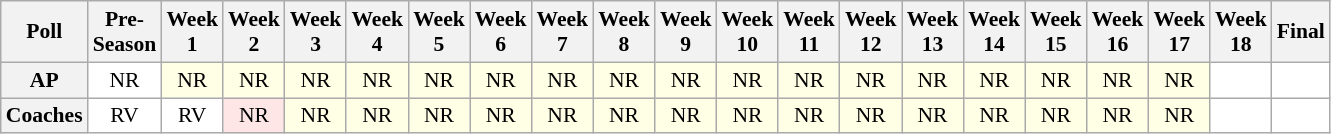<table class="wikitable" style="white-space:nowrap;font-size:90%">
<tr>
<th>Poll</th>
<th>Pre-<br>Season</th>
<th>Week<br>1</th>
<th>Week<br>2</th>
<th>Week<br>3</th>
<th>Week<br>4</th>
<th>Week<br>5</th>
<th>Week<br>6</th>
<th>Week<br>7</th>
<th>Week<br>8</th>
<th>Week<br>9</th>
<th>Week<br>10</th>
<th>Week<br>11</th>
<th>Week<br>12</th>
<th>Week<br>13</th>
<th>Week<br>14</th>
<th>Week<br>15</th>
<th>Week<br>16</th>
<th>Week<br>17</th>
<th>Week<br>18</th>
<th>Final</th>
</tr>
<tr style="text-align:center;">
<th>AP</th>
<td style="background:#FFF;">NR</td>
<td style="background:#FFFFE6;">NR</td>
<td style="background:#FFFFE6;">NR</td>
<td style="background:#FFFFE6;">NR</td>
<td style="background:#FFFFE6;">NR</td>
<td style="background:#FFFFE6;">NR</td>
<td style="background:#FFFFE6;">NR</td>
<td style="background:#FFFFE6;">NR</td>
<td style="background:#FFFFE6;">NR</td>
<td style="background:#FFFFE6;">NR</td>
<td style="background:#FFFFE6;">NR</td>
<td style="background:#FFFFE6;">NR</td>
<td style="background:#FFFFE6;">NR</td>
<td style="background:#FFFFE6;">NR</td>
<td style="background:#FFFFE6;">NR</td>
<td style="background:#FFFFE6;">NR</td>
<td style="background:#FFFFE6;">NR</td>
<td style="background:#FFFFE6;">NR</td>
<td style="background:#FFF;"></td>
<td style="background:#FFF;"></td>
</tr>
<tr style="text-align:center;">
<th>Coaches</th>
<td style="background:#FFF;">RV</td>
<td style="background:#FFF;">RV</td>
<td style="background:#FFE6E6;">NR</td>
<td style="background:#FFFFE6;">NR</td>
<td style="background:#FFFFE6;">NR</td>
<td style="background:#FFFFE6;">NR</td>
<td style="background:#FFFFE6;">NR</td>
<td style="background:#FFFFE6;">NR</td>
<td style="background:#FFFFE6;">NR</td>
<td style="background:#FFFFE6;">NR</td>
<td style="background:#FFFFE6;">NR</td>
<td style="background:#FFFFE6;">NR</td>
<td style="background:#FFFFE6;">NR</td>
<td style="background:#FFFFE6;">NR</td>
<td style="background:#FFFFE6;">NR</td>
<td style="background:#FFFFE6;">NR</td>
<td style="background:#FFFFE6;">NR</td>
<td style="background:#FFFFE6;">NR</td>
<td style="background:#FFF;"></td>
<td style="background:#FFF;"></td>
</tr>
</table>
